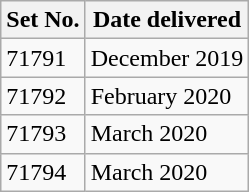<table class="wikitable">
<tr>
<th>Set No.</th>
<th>Date delivered</th>
</tr>
<tr>
<td>71791</td>
<td>December 2019</td>
</tr>
<tr>
<td>71792</td>
<td>February 2020</td>
</tr>
<tr>
<td>71793</td>
<td>March 2020</td>
</tr>
<tr>
<td>71794</td>
<td>March 2020</td>
</tr>
</table>
